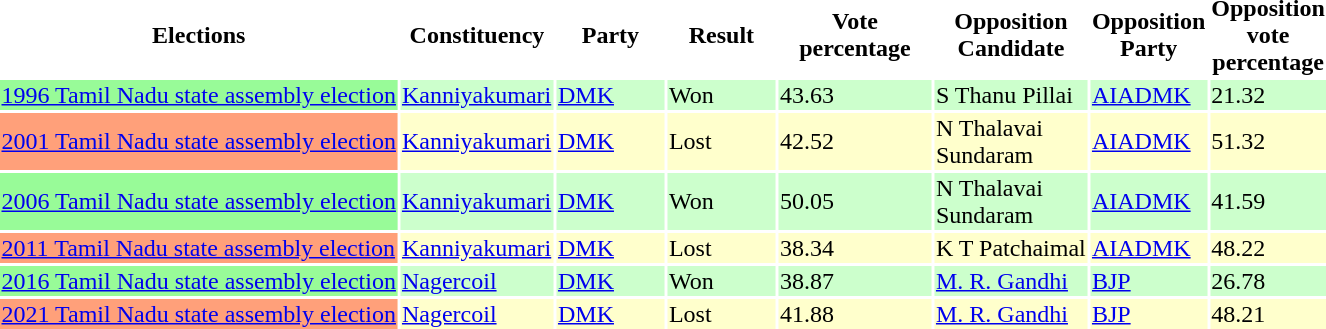<table>
<tr>
<th width="">Elections</th>
<th width="100">Constituency</th>
<th width="70">Party</th>
<th width="70">Result</th>
<th width="100">Vote percentage</th>
<th width="100">Opposition Candidate</th>
<th width="70">Opposition Party</th>
<th width="70">Opposition vote percentage</th>
</tr>
<tr style="background:#cfc;">
<td bgcolor="98FB98"><a href='#'>1996 Tamil Nadu state assembly election</a></td>
<td><a href='#'>Kanniyakumari</a></td>
<td><a href='#'>DMK</a></td>
<td>Won</td>
<td>43.63</td>
<td>S Thanu Pillai</td>
<td><a href='#'>AIADMK</a></td>
<td>21.32</td>
</tr>
<tr style="background:#ffc;">
<td bgcolor="FFA07A"><a href='#'>2001 Tamil Nadu state assembly election</a></td>
<td><a href='#'>Kanniyakumari</a></td>
<td><a href='#'>DMK</a></td>
<td>Lost</td>
<td>42.52</td>
<td>N Thalavai Sundaram</td>
<td><a href='#'>AIADMK</a></td>
<td>51.32</td>
</tr>
<tr style="background:#cfc;">
<td bgcolor="98FB98"><a href='#'>2006 Tamil Nadu state assembly election</a></td>
<td><a href='#'>Kanniyakumari</a></td>
<td><a href='#'>DMK</a></td>
<td>Won</td>
<td>50.05</td>
<td>N Thalavai Sundaram</td>
<td><a href='#'>AIADMK</a></td>
<td>41.59</td>
</tr>
<tr style="background:#ffc;">
<td bgcolor="FFA07A"><a href='#'>2011 Tamil Nadu state assembly election</a></td>
<td><a href='#'>Kanniyakumari</a></td>
<td><a href='#'>DMK</a></td>
<td>Lost</td>
<td>38.34</td>
<td>K T Patchaimal</td>
<td><a href='#'>AIADMK</a></td>
<td>48.22</td>
</tr>
<tr style="background:#cfc;">
<td bgcolor="98FB98"><a href='#'>2016 Tamil Nadu state assembly election</a></td>
<td><a href='#'>Nagercoil</a></td>
<td><a href='#'>DMK</a></td>
<td>Won</td>
<td>38.87</td>
<td><a href='#'>M. R. Gandhi</a></td>
<td><a href='#'>BJP</a></td>
<td>26.78</td>
</tr>
<tr style="background:#ffc;">
<td bgcolor="FFA07A"><a href='#'>2021 Tamil Nadu state assembly election</a></td>
<td><a href='#'>Nagercoil</a></td>
<td><a href='#'>DMK</a></td>
<td>Lost</td>
<td>41.88</td>
<td><a href='#'>M. R. Gandhi</a></td>
<td><a href='#'>BJP</a></td>
<td>48.21</td>
</tr>
</table>
